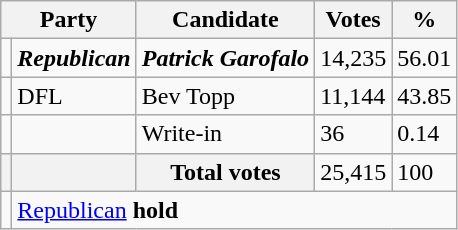<table class="wikitable">
<tr>
<th colspan="2">Party</th>
<th>Candidate</th>
<th>Votes</th>
<th>%</th>
</tr>
<tr>
<td></td>
<td><strong><em>Republican</em></strong></td>
<td><strong><em>Patrick Garofalo</em></strong></td>
<td>14,235</td>
<td>56.01</td>
</tr>
<tr>
<td></td>
<td>DFL</td>
<td>Bev Topp</td>
<td>11,144</td>
<td>43.85</td>
</tr>
<tr>
<td></td>
<td></td>
<td>Write-in</td>
<td>36</td>
<td>0.14</td>
</tr>
<tr>
<th></th>
<th></th>
<th>Total votes</th>
<td>25,415</td>
<td>100</td>
</tr>
<tr>
<td></td>
<td colspan="4"><a href='#'>Republican</a> <strong>hold</strong></td>
</tr>
</table>
